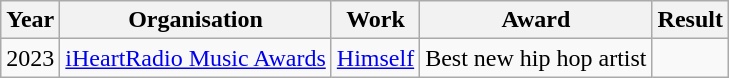<table class="wikitable sortable plainrowheaders">
<tr>
<th scope="col">Year</th>
<th scope="col">Organisation</th>
<th scope="col">Work</th>
<th scope="col">Award</th>
<th scope="col">Result</th>
</tr>
<tr>
<td scope="row"rowspan="1">2023</td>
<td><a href='#'>iHeartRadio Music Awards</a></td>
<td><a href='#'>Himself</a></td>
<td>Best new hip hop artist</td>
<td></td>
</tr>
</table>
